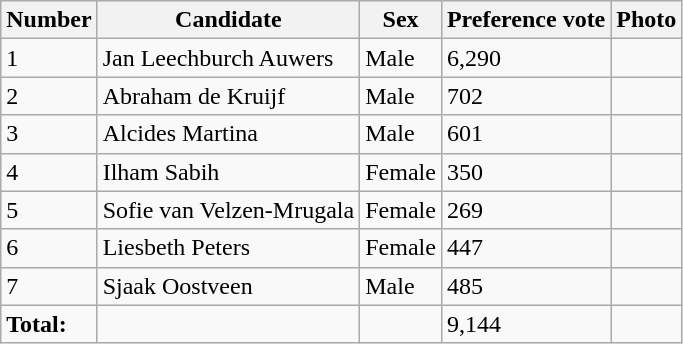<table class="wikitable vatop">
<tr>
<th>Number</th>
<th>Candidate</th>
<th>Sex</th>
<th>Preference vote</th>
<th>Photo</th>
</tr>
<tr>
<td>1</td>
<td>Jan Leechburch Auwers</td>
<td>Male</td>
<td>6,290</td>
<td></td>
</tr>
<tr>
<td>2</td>
<td>Abraham de Kruijf</td>
<td>Male</td>
<td>702</td>
<td></td>
</tr>
<tr>
<td>3</td>
<td>Alcides Martina</td>
<td>Male</td>
<td>601</td>
<td></td>
</tr>
<tr>
<td>4</td>
<td>Ilham Sabih</td>
<td>Female</td>
<td>350</td>
<td></td>
</tr>
<tr>
<td>5</td>
<td>Sofie van Velzen-Mrugala</td>
<td>Female</td>
<td>269</td>
<td></td>
</tr>
<tr>
<td>6</td>
<td>Liesbeth Peters</td>
<td>Female</td>
<td>447</td>
<td></td>
</tr>
<tr>
<td>7</td>
<td>Sjaak Oostveen</td>
<td>Male</td>
<td>485</td>
<td></td>
</tr>
<tr>
<td><strong>Total:</strong></td>
<td></td>
<td></td>
<td>9,144</td>
<td></td>
</tr>
</table>
